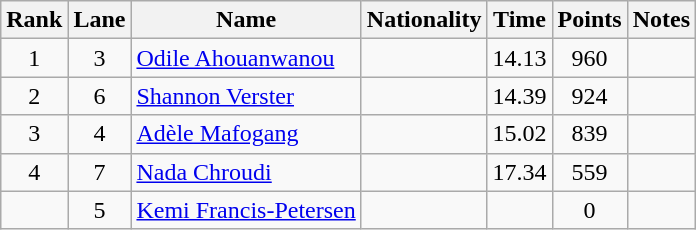<table class="wikitable sortable" style="text-align:center">
<tr>
<th>Rank</th>
<th>Lane</th>
<th>Name</th>
<th>Nationality</th>
<th>Time</th>
<th>Points</th>
<th>Notes</th>
</tr>
<tr>
<td>1</td>
<td>3</td>
<td align="left"><a href='#'>Odile Ahouanwanou</a></td>
<td align=left></td>
<td>14.13</td>
<td>960</td>
<td></td>
</tr>
<tr>
<td>2</td>
<td>6</td>
<td align="left"><a href='#'>Shannon Verster</a></td>
<td align=left></td>
<td>14.39</td>
<td>924</td>
<td></td>
</tr>
<tr>
<td>3</td>
<td>4</td>
<td align="left"><a href='#'>Adèle Mafogang</a></td>
<td align=left></td>
<td>15.02</td>
<td>839</td>
<td></td>
</tr>
<tr>
<td>4</td>
<td>7</td>
<td align="left"><a href='#'>Nada Chroudi</a></td>
<td align=left></td>
<td>17.34</td>
<td>559</td>
<td></td>
</tr>
<tr>
<td></td>
<td>5</td>
<td align="left"><a href='#'>Kemi Francis-Petersen</a></td>
<td align=left></td>
<td></td>
<td>0</td>
<td></td>
</tr>
</table>
